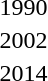<table>
<tr>
<td>1990</td>
<td></td>
<td></td>
<td><br></td>
</tr>
<tr>
<td rowspan=2>2002</td>
<td rowspan=2></td>
<td rowspan=2></td>
<td></td>
</tr>
<tr>
<td></td>
</tr>
<tr>
<td rowspan=2>2014<br></td>
<td rowspan=2></td>
<td rowspan=2></td>
<td></td>
</tr>
<tr>
<td></td>
</tr>
</table>
